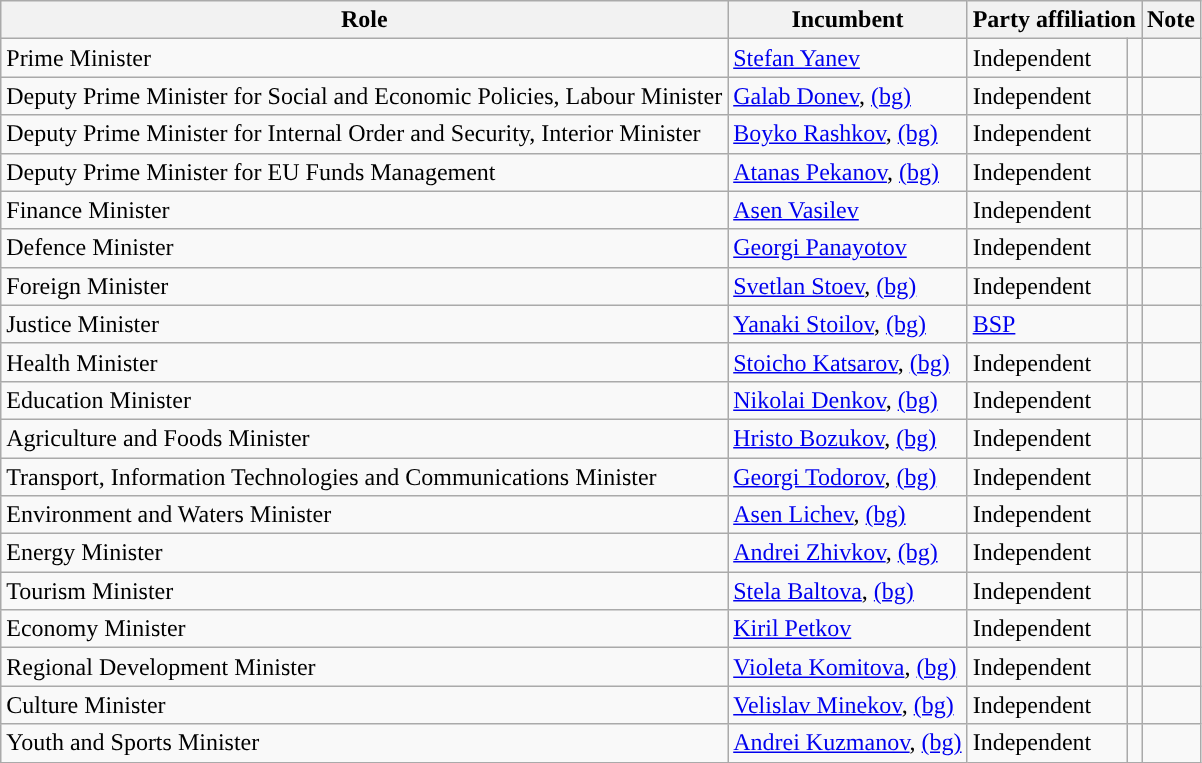<table class="wikitable">
<tr>
<th>Role</th>
<th>Incumbent</th>
<th colspan=2>Party affiliation</th>
<th>Note</th>
</tr>
<tr>
<td>Prime Minister</td>
<td><a href='#'>Stefan Yanev</a></td>
<td>Independent</td>
<td></td>
<td></td>
</tr>
<tr>
<td>Deputy Prime Minister for Social and Economic Policies, Labour Minister</td>
<td><a href='#'>Galab Donev</a>, <a href='#'>(bg)</a></td>
<td>Independent</td>
<td></td>
<td></td>
</tr>
<tr>
<td>Deputy Prime Minister for Internal Order and Security, Interior Minister</td>
<td><a href='#'>Boyko Rashkov</a>, <a href='#'>(bg)</a></td>
<td>Independent</td>
<td></td>
<td></td>
</tr>
<tr>
<td>Deputy Prime Minister for EU Funds Management</td>
<td><a href='#'>Atanas Pekanov</a>, <a href='#'>(bg)</a></td>
<td>Independent</td>
<td></td>
</tr>
<tr>
<td>Finance Minister</td>
<td><a href='#'>Asen Vasilev</a></td>
<td>Independent</td>
<td></td>
<td></td>
</tr>
<tr>
<td>Defence Minister</td>
<td><a href='#'>Georgi Panayotov</a></td>
<td>Independent</td>
<td></td>
<td></td>
</tr>
<tr>
<td>Foreign Minister</td>
<td><a href='#'>Svetlan Stoev</a>, <a href='#'>(bg)</a></td>
<td>Independent</td>
<td></td>
<td></td>
</tr>
<tr>
<td>Justice Minister</td>
<td><a href='#'>Yanaki Stoilov</a>, <a href='#'>(bg)</a></td>
<td><a href='#'>BSP</a></td>
<td></td>
<td></td>
</tr>
<tr>
<td>Health Minister</td>
<td><a href='#'>Stoicho Katsarov</a>, <a href='#'>(bg)</a></td>
<td>Independent</td>
<td></td>
<td></td>
</tr>
<tr>
<td>Education Minister</td>
<td><a href='#'>Nikolai Denkov</a>, <a href='#'>(bg)</a></td>
<td>Independent</td>
<td></td>
<td></td>
</tr>
<tr>
<td>Agriculture and Foods Minister</td>
<td><a href='#'>Hristo Bozukov</a>, <a href='#'>(bg)</a></td>
<td>Independent</td>
<td></td>
<td></td>
</tr>
<tr>
<td>Transport, Information Technologies and Communications Minister</td>
<td><a href='#'>Georgi Todorov</a>, <a href='#'>(bg)</a></td>
<td>Independent</td>
<td></td>
<td></td>
</tr>
<tr>
<td>Environment and Waters Minister</td>
<td><a href='#'>Asen Lichev</a>, <a href='#'>(bg)</a></td>
<td>Independent</td>
<td></td>
<td></td>
</tr>
<tr>
<td>Energy Minister</td>
<td><a href='#'>Andrei Zhivkov</a>, <a href='#'>(bg)</a></td>
<td>Independent</td>
<td></td>
<td></td>
</tr>
<tr>
<td>Tourism Minister</td>
<td><a href='#'>Stela Baltova</a>, <a href='#'>(bg)</a></td>
<td>Independent</td>
<td></td>
<td></td>
</tr>
<tr>
<td>Economy Minister</td>
<td><a href='#'>Kiril Petkov</a></td>
<td>Independent</td>
<td></td>
<td></td>
</tr>
<tr>
<td>Regional Development Minister</td>
<td><a href='#'>Violeta Komitova</a>, <a href='#'>(bg)</a></td>
<td>Independent</td>
<td></td>
<td></td>
</tr>
<tr>
<td>Culture Minister</td>
<td><a href='#'>Velislav Minekov</a>, <a href='#'>(bg)</a></td>
<td>Independent</td>
<td></td>
<td></td>
</tr>
<tr>
<td>Youth and Sports Minister</td>
<td><a href='#'>Andrei Kuzmanov</a>, <a href='#'>(bg)</a></td>
<td>Independent</td>
<td></td>
<td></td>
</tr>
</table>
